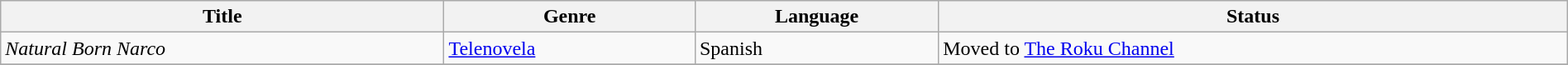<table class="wikitable sortable" style="width:100%;">
<tr>
<th>Title</th>
<th>Genre</th>
<th>Language</th>
<th>Status</th>
</tr>
<tr>
<td><em>Natural Born Narco</em></td>
<td><a href='#'>Telenovela</a></td>
<td>Spanish</td>
<td>Moved to <a href='#'>The Roku Channel</a></td>
</tr>
<tr>
</tr>
</table>
